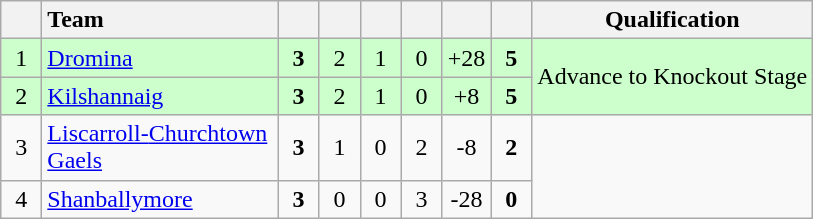<table class="wikitable" style="text-align:center">
<tr>
<th width="20"></th>
<th width="150" style="text-align:left;">Team</th>
<th width="20"></th>
<th width="20"></th>
<th width="20"></th>
<th width="20"></th>
<th width="20"></th>
<th width="20"></th>
<th>Qualification</th>
</tr>
<tr style="background:#ccffcc">
<td>1</td>
<td align="left"> <a href='#'>Dromina</a></td>
<td><strong>3</strong></td>
<td>2</td>
<td>1</td>
<td>0</td>
<td>+28</td>
<td><strong>5</strong></td>
<td rowspan="2">Advance to Knockout Stage</td>
</tr>
<tr style="background:#ccffcc">
<td>2</td>
<td align="left"> <a href='#'>Kilshannaig</a></td>
<td><strong>3</strong></td>
<td>2</td>
<td>1</td>
<td>0</td>
<td>+8</td>
<td><strong>5</strong></td>
</tr>
<tr>
<td>3</td>
<td align="left"> <a href='#'>Liscarroll-</a><a href='#'>Churchtown Gaels</a></td>
<td><strong>3</strong></td>
<td>1</td>
<td>0</td>
<td>2</td>
<td>-8</td>
<td><strong>2</strong></td>
<td rowspan="2"></td>
</tr>
<tr>
<td>4</td>
<td align="left"> <a href='#'>Shanballymore</a></td>
<td><strong>3</strong></td>
<td>0</td>
<td>0</td>
<td>3</td>
<td>-28</td>
<td><strong>0</strong></td>
</tr>
</table>
